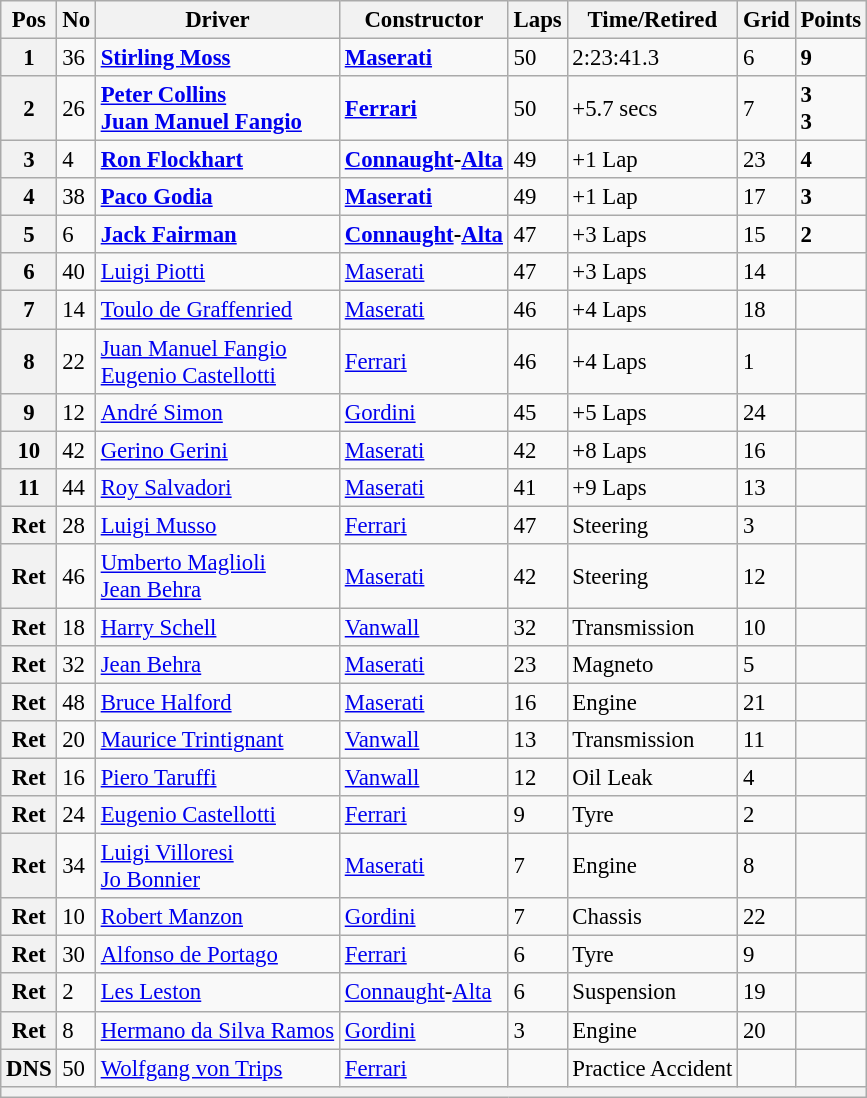<table class="wikitable" style="font-size: 95%;">
<tr>
<th>Pos</th>
<th>No</th>
<th>Driver</th>
<th>Constructor</th>
<th>Laps</th>
<th>Time/Retired</th>
<th>Grid</th>
<th>Points</th>
</tr>
<tr>
<th>1</th>
<td>36</td>
<td> <strong><a href='#'>Stirling Moss</a></strong></td>
<td><strong><a href='#'>Maserati</a></strong></td>
<td>50</td>
<td>2:23:41.3</td>
<td>6</td>
<td><strong>9</strong></td>
</tr>
<tr>
<th>2</th>
<td>26</td>
<td> <strong><a href='#'>Peter Collins</a></strong><br> <strong><a href='#'>Juan Manuel Fangio</a></strong></td>
<td><strong><a href='#'>Ferrari</a></strong></td>
<td>50</td>
<td>+5.7 secs</td>
<td>7</td>
<td><strong>3</strong><br><strong>3</strong></td>
</tr>
<tr>
<th>3</th>
<td>4</td>
<td> <strong><a href='#'>Ron Flockhart</a></strong></td>
<td><strong><a href='#'>Connaught</a>-<a href='#'>Alta</a></strong></td>
<td>49</td>
<td>+1 Lap</td>
<td>23</td>
<td><strong>4</strong></td>
</tr>
<tr>
<th>4</th>
<td>38</td>
<td> <strong><a href='#'>Paco Godia</a></strong></td>
<td><strong><a href='#'>Maserati</a></strong></td>
<td>49</td>
<td>+1 Lap</td>
<td>17</td>
<td><strong>3</strong></td>
</tr>
<tr>
<th>5</th>
<td>6</td>
<td> <strong><a href='#'>Jack Fairman</a></strong></td>
<td><strong><a href='#'>Connaught</a>-<a href='#'>Alta</a></strong></td>
<td>47</td>
<td>+3 Laps</td>
<td>15</td>
<td><strong>2</strong></td>
</tr>
<tr>
<th>6</th>
<td>40</td>
<td> <a href='#'>Luigi Piotti</a></td>
<td><a href='#'>Maserati</a></td>
<td>47</td>
<td>+3 Laps</td>
<td>14</td>
<td></td>
</tr>
<tr>
<th>7</th>
<td>14</td>
<td> <a href='#'>Toulo de Graffenried</a></td>
<td><a href='#'>Maserati</a></td>
<td>46</td>
<td>+4 Laps</td>
<td>18</td>
<td></td>
</tr>
<tr>
<th>8</th>
<td>22</td>
<td> <a href='#'>Juan Manuel Fangio</a><br> <a href='#'>Eugenio Castellotti</a></td>
<td><a href='#'>Ferrari</a></td>
<td>46</td>
<td>+4 Laps</td>
<td>1</td>
<td></td>
</tr>
<tr>
<th>9</th>
<td>12</td>
<td> <a href='#'>André Simon</a></td>
<td><a href='#'>Gordini</a></td>
<td>45</td>
<td>+5 Laps</td>
<td>24</td>
<td></td>
</tr>
<tr>
<th>10</th>
<td>42</td>
<td> <a href='#'>Gerino Gerini</a></td>
<td><a href='#'>Maserati</a></td>
<td>42</td>
<td>+8 Laps</td>
<td>16</td>
<td></td>
</tr>
<tr>
<th>11</th>
<td>44</td>
<td> <a href='#'>Roy Salvadori</a></td>
<td><a href='#'>Maserati</a></td>
<td>41</td>
<td>+9 Laps</td>
<td>13</td>
<td></td>
</tr>
<tr>
<th>Ret</th>
<td>28</td>
<td> <a href='#'>Luigi Musso</a></td>
<td><a href='#'>Ferrari</a></td>
<td>47</td>
<td>Steering</td>
<td>3</td>
<td></td>
</tr>
<tr>
<th>Ret</th>
<td>46</td>
<td> <a href='#'>Umberto Maglioli</a><br> <a href='#'>Jean Behra</a></td>
<td><a href='#'>Maserati</a></td>
<td>42</td>
<td>Steering</td>
<td>12</td>
<td></td>
</tr>
<tr>
<th>Ret</th>
<td>18</td>
<td> <a href='#'>Harry Schell</a></td>
<td><a href='#'>Vanwall</a></td>
<td>32</td>
<td>Transmission</td>
<td>10</td>
<td></td>
</tr>
<tr>
<th>Ret</th>
<td>32</td>
<td> <a href='#'>Jean Behra</a></td>
<td><a href='#'>Maserati</a></td>
<td>23</td>
<td>Magneto</td>
<td>5</td>
<td></td>
</tr>
<tr>
<th>Ret</th>
<td>48</td>
<td> <a href='#'>Bruce Halford</a></td>
<td><a href='#'>Maserati</a></td>
<td>16</td>
<td>Engine</td>
<td>21</td>
<td></td>
</tr>
<tr>
<th>Ret</th>
<td>20</td>
<td> <a href='#'>Maurice Trintignant</a></td>
<td><a href='#'>Vanwall</a></td>
<td>13</td>
<td>Transmission</td>
<td>11</td>
<td></td>
</tr>
<tr>
<th>Ret</th>
<td>16</td>
<td> <a href='#'>Piero Taruffi</a></td>
<td><a href='#'>Vanwall</a></td>
<td>12</td>
<td>Oil Leak</td>
<td>4</td>
<td></td>
</tr>
<tr>
<th>Ret</th>
<td>24</td>
<td> <a href='#'>Eugenio Castellotti</a></td>
<td><a href='#'>Ferrari</a></td>
<td>9</td>
<td>Tyre</td>
<td>2</td>
<td></td>
</tr>
<tr>
<th>Ret</th>
<td>34</td>
<td> <a href='#'>Luigi Villoresi</a><br> <a href='#'>Jo Bonnier</a></td>
<td><a href='#'>Maserati</a></td>
<td>7</td>
<td>Engine</td>
<td>8</td>
<td></td>
</tr>
<tr>
<th>Ret</th>
<td>10</td>
<td> <a href='#'>Robert Manzon</a></td>
<td><a href='#'>Gordini</a></td>
<td>7</td>
<td>Chassis</td>
<td>22</td>
<td></td>
</tr>
<tr>
<th>Ret</th>
<td>30</td>
<td> <a href='#'>Alfonso de Portago</a></td>
<td><a href='#'>Ferrari</a></td>
<td>6</td>
<td>Tyre</td>
<td>9</td>
<td></td>
</tr>
<tr>
<th>Ret</th>
<td>2</td>
<td> <a href='#'>Les Leston</a></td>
<td><a href='#'>Connaught</a>-<a href='#'>Alta</a></td>
<td>6</td>
<td>Suspension</td>
<td>19</td>
<td></td>
</tr>
<tr>
<th>Ret</th>
<td>8</td>
<td> <a href='#'>Hermano da Silva Ramos</a></td>
<td><a href='#'>Gordini</a></td>
<td>3</td>
<td>Engine</td>
<td>20</td>
<td></td>
</tr>
<tr>
<th>DNS</th>
<td>50</td>
<td> <a href='#'>Wolfgang von Trips</a></td>
<td><a href='#'>Ferrari</a></td>
<td></td>
<td>Practice Accident</td>
<td></td>
<td></td>
</tr>
<tr>
<th colspan="8"></th>
</tr>
</table>
